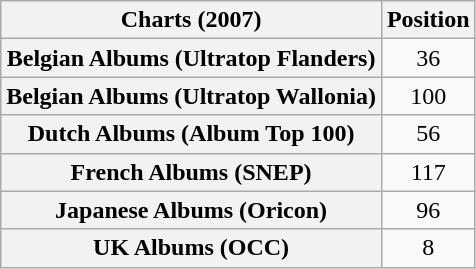<table class="wikitable sortable plainrowheaders" style="text-align:center;">
<tr>
<th scope="col">Charts (2007)</th>
<th scope="col">Position</th>
</tr>
<tr>
<th scope="row">Belgian Albums (Ultratop Flanders)</th>
<td>36</td>
</tr>
<tr>
<th scope="row">Belgian Albums (Ultratop Wallonia)</th>
<td>100</td>
</tr>
<tr>
<th scope="row">Dutch Albums (Album Top 100)</th>
<td>56</td>
</tr>
<tr>
<th scope="row">French Albums (SNEP)</th>
<td>117</td>
</tr>
<tr>
<th scope="row">Japanese Albums (Oricon)</th>
<td style="text-align:center;">96</td>
</tr>
<tr>
<th scope="row">UK Albums (OCC)</th>
<td>8</td>
</tr>
</table>
